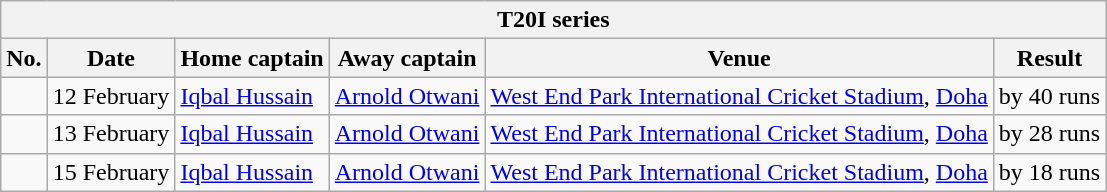<table class="wikitable">
<tr>
<th colspan="8">T20I series</th>
</tr>
<tr>
<th>No.</th>
<th>Date</th>
<th>Home captain</th>
<th>Away captain</th>
<th>Venue</th>
<th>Result</th>
</tr>
<tr>
<td></td>
<td>12 February</td>
<td><a href='#'>Iqbal Hussain</a></td>
<td><a href='#'>Arnold Otwani</a></td>
<td><a href='#'>West End Park International Cricket Stadium</a>, <a href='#'>Doha</a></td>
<td> by 40 runs</td>
</tr>
<tr>
<td></td>
<td>13 February</td>
<td><a href='#'>Iqbal Hussain</a></td>
<td><a href='#'>Arnold Otwani</a></td>
<td><a href='#'>West End Park International Cricket Stadium</a>, <a href='#'>Doha</a></td>
<td> by 28 runs</td>
</tr>
<tr>
<td></td>
<td>15 February</td>
<td><a href='#'>Iqbal Hussain</a></td>
<td><a href='#'>Arnold Otwani</a></td>
<td><a href='#'>West End Park International Cricket Stadium</a>, <a href='#'>Doha</a></td>
<td> by 18 runs</td>
</tr>
</table>
